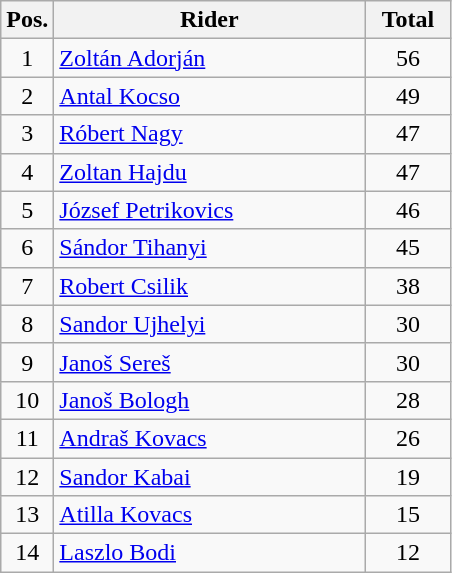<table class=wikitable>
<tr>
<th width=25px>Pos.</th>
<th width=200px>Rider</th>
<th width=50px>Total</th>
</tr>
<tr align=center>
<td>1</td>
<td align=left><a href='#'>Zoltán Adorján</a></td>
<td>56</td>
</tr>
<tr align=center>
<td>2</td>
<td align=left><a href='#'>Antal Kocso</a></td>
<td>49</td>
</tr>
<tr align=center>
<td>3</td>
<td align=left><a href='#'>Róbert  Nagy</a></td>
<td>47</td>
</tr>
<tr align=center>
<td>4</td>
<td align=left><a href='#'>Zoltan Hajdu</a></td>
<td>47</td>
</tr>
<tr align=center>
<td>5</td>
<td align=left><a href='#'>József Petrikovics</a></td>
<td>46</td>
</tr>
<tr align=center>
<td>6</td>
<td align=left><a href='#'>Sándor Tihanyi</a></td>
<td>45</td>
</tr>
<tr align=center>
<td>7</td>
<td align=left><a href='#'>Robert Csilik</a></td>
<td>38</td>
</tr>
<tr align=center>
<td>8</td>
<td align=left><a href='#'>Sandor Ujhelyi</a></td>
<td>30</td>
</tr>
<tr align=center>
<td>9</td>
<td align=left><a href='#'>Janoš Sereš</a></td>
<td>30</td>
</tr>
<tr align=center>
<td>10</td>
<td align=left><a href='#'>Janoš Bologh</a></td>
<td>28</td>
</tr>
<tr align=center>
<td>11</td>
<td align=left><a href='#'>Andraš Kovacs</a></td>
<td>26</td>
</tr>
<tr align=center>
<td>12</td>
<td align=left><a href='#'>Sandor Kabai</a></td>
<td>19</td>
</tr>
<tr align=center>
<td>13</td>
<td align=left><a href='#'>Atilla Kovacs</a></td>
<td>15</td>
</tr>
<tr align=center>
<td>14</td>
<td align=left><a href='#'>Laszlo Bodi</a></td>
<td>12</td>
</tr>
</table>
